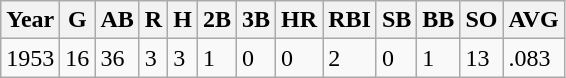<table class="wikitable">
<tr>
<th><strong>Year</strong></th>
<th><strong>G</strong></th>
<th><strong>AB</strong></th>
<th><strong>R</strong></th>
<th><strong>H</strong></th>
<th><strong>2B</strong></th>
<th><strong>3B</strong></th>
<th><strong>HR</strong></th>
<th><strong>RBI</strong></th>
<th><strong>SB</strong></th>
<th><strong>BB</strong></th>
<th><strong>SO</strong></th>
<th><strong>AVG</strong></th>
</tr>
<tr>
<td>1953</td>
<td>16</td>
<td>36</td>
<td>3</td>
<td>3</td>
<td>1</td>
<td>0</td>
<td>0</td>
<td>2</td>
<td>0</td>
<td>1</td>
<td>13</td>
<td>.083</td>
</tr>
</table>
